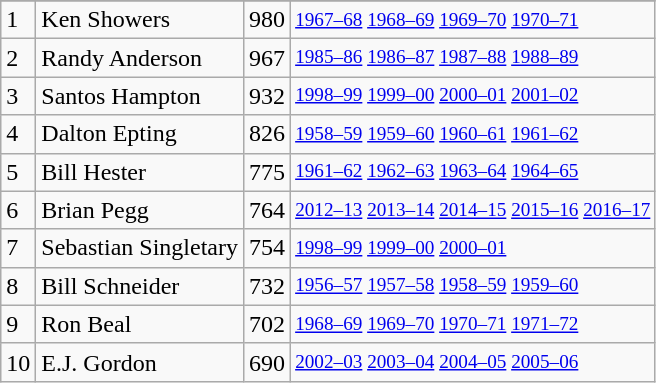<table class="wikitable">
<tr>
</tr>
<tr>
<td>1</td>
<td>Ken Showers</td>
<td>980</td>
<td style="font-size:80%;"><a href='#'>1967–68</a> <a href='#'>1968–69</a> <a href='#'>1969–70</a> <a href='#'>1970–71</a></td>
</tr>
<tr>
<td>2</td>
<td>Randy Anderson</td>
<td>967</td>
<td style="font-size:80%;"><a href='#'>1985–86</a> <a href='#'>1986–87</a> <a href='#'>1987–88</a> <a href='#'>1988–89</a></td>
</tr>
<tr>
<td>3</td>
<td>Santos Hampton</td>
<td>932</td>
<td style="font-size:80%;"><a href='#'>1998–99</a> <a href='#'>1999–00</a> <a href='#'>2000–01</a> <a href='#'>2001–02</a></td>
</tr>
<tr>
<td>4</td>
<td>Dalton Epting</td>
<td>826</td>
<td style="font-size:80%;"><a href='#'>1958–59</a> <a href='#'>1959–60</a> <a href='#'>1960–61</a> <a href='#'>1961–62</a></td>
</tr>
<tr>
<td>5</td>
<td>Bill Hester</td>
<td>775</td>
<td style="font-size:80%;"><a href='#'>1961–62</a> <a href='#'>1962–63</a> <a href='#'>1963–64</a> <a href='#'>1964–65</a></td>
</tr>
<tr>
<td>6</td>
<td>Brian Pegg</td>
<td>764</td>
<td style="font-size:80%;"><a href='#'>2012–13</a> <a href='#'>2013–14</a> <a href='#'>2014–15</a> <a href='#'>2015–16</a> <a href='#'>2016–17</a></td>
</tr>
<tr>
<td>7</td>
<td>Sebastian Singletary</td>
<td>754</td>
<td style="font-size:80%;"><a href='#'>1998–99</a> <a href='#'>1999–00</a> <a href='#'>2000–01</a></td>
</tr>
<tr>
<td>8</td>
<td>Bill Schneider</td>
<td>732</td>
<td style="font-size:80%;"><a href='#'>1956–57</a> <a href='#'>1957–58</a> <a href='#'>1958–59</a> <a href='#'>1959–60</a></td>
</tr>
<tr>
<td>9</td>
<td>Ron Beal</td>
<td>702</td>
<td style="font-size:80%;"><a href='#'>1968–69</a> <a href='#'>1969–70</a> <a href='#'>1970–71</a> <a href='#'>1971–72</a></td>
</tr>
<tr>
<td>10</td>
<td>E.J. Gordon</td>
<td>690</td>
<td style="font-size:80%;"><a href='#'>2002–03</a> <a href='#'>2003–04</a> <a href='#'>2004–05</a> <a href='#'>2005–06</a></td>
</tr>
</table>
